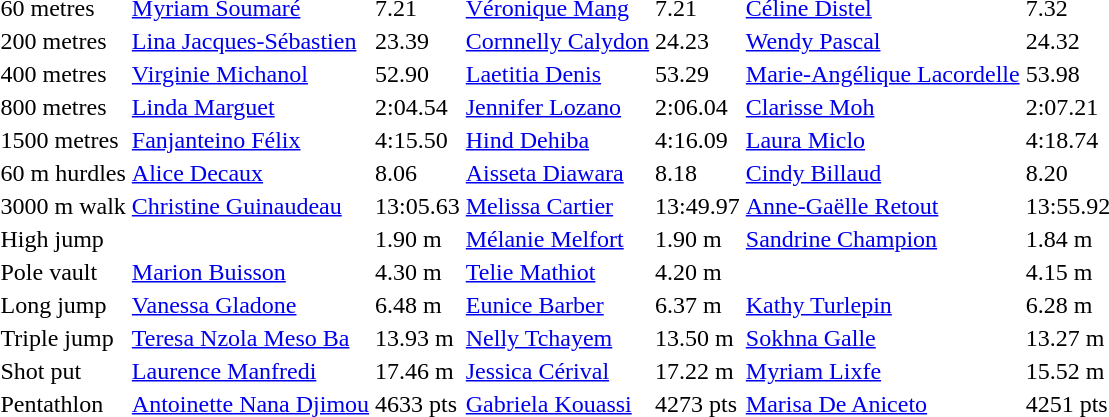<table>
<tr>
<td>60 metres</td>
<td><a href='#'>Myriam Soumaré</a></td>
<td>7.21</td>
<td><a href='#'>Véronique Mang</a></td>
<td>7.21 </td>
<td><a href='#'>Céline Distel</a></td>
<td>7.32 </td>
</tr>
<tr>
<td>200 metres</td>
<td><a href='#'>Lina Jacques-Sébastien</a></td>
<td>23.39</td>
<td><a href='#'>Cornnelly Calydon</a></td>
<td>24.23 </td>
<td><a href='#'>Wendy Pascal</a></td>
<td>24.32</td>
</tr>
<tr>
<td>400 metres</td>
<td><a href='#'>Virginie Michanol</a></td>
<td>52.90 </td>
<td><a href='#'>Laetitia Denis</a></td>
<td>53.29 </td>
<td><a href='#'>Marie-Angélique Lacordelle</a></td>
<td>53.98 </td>
</tr>
<tr>
<td>800 metres</td>
<td><a href='#'>Linda Marguet</a></td>
<td>2:04.54 </td>
<td><a href='#'>Jennifer Lozano</a></td>
<td>2:06.04</td>
<td><a href='#'>Clarisse Moh</a></td>
<td>2:07.21</td>
</tr>
<tr>
<td>1500 metres</td>
<td><a href='#'>Fanjanteino Félix</a></td>
<td>4:15.50</td>
<td><a href='#'>Hind Dehiba</a></td>
<td>4:16.09</td>
<td><a href='#'>Laura Miclo</a></td>
<td>4:18.74 </td>
</tr>
<tr>
<td>60 m hurdles</td>
<td><a href='#'>Alice Decaux</a></td>
<td>8.06 </td>
<td><a href='#'>Aisseta Diawara</a></td>
<td>8.18 </td>
<td><a href='#'>Cindy Billaud</a></td>
<td>8.20</td>
</tr>
<tr>
<td>3000 m walk</td>
<td><a href='#'>Christine Guinaudeau</a></td>
<td>13:05.63 </td>
<td><a href='#'>Melissa Cartier</a></td>
<td>13:49.97</td>
<td><a href='#'>Anne-Gaëlle Retout</a></td>
<td>13:55.92</td>
</tr>
<tr>
<td>High jump</td>
<td></td>
<td>1.90 m</td>
<td><a href='#'>Mélanie Melfort</a></td>
<td>1.90 m</td>
<td><a href='#'>Sandrine Champion</a></td>
<td>1.84 m </td>
</tr>
<tr>
<td>Pole vault</td>
<td><a href='#'>Marion Buisson</a></td>
<td>4.30 m</td>
<td><a href='#'>Telie Mathiot</a></td>
<td>4.20 m</td>
<td></td>
<td>4.15 m</td>
</tr>
<tr>
<td>Long jump</td>
<td><a href='#'>Vanessa Gladone</a></td>
<td>6.48 m </td>
<td><a href='#'>Eunice Barber</a></td>
<td>6.37 m</td>
<td><a href='#'>Kathy Turlepin</a></td>
<td>6.28 m </td>
</tr>
<tr>
<td>Triple jump</td>
<td><a href='#'>Teresa Nzola Meso Ba</a></td>
<td>13.93 m</td>
<td><a href='#'>Nelly Tchayem</a></td>
<td>13.50 m</td>
<td><a href='#'>Sokhna Galle</a></td>
<td>13.27 m </td>
</tr>
<tr>
<td>Shot put</td>
<td><a href='#'>Laurence Manfredi</a></td>
<td>17.46 m</td>
<td><a href='#'>Jessica Cérival</a></td>
<td>17.22 m </td>
<td><a href='#'>Myriam Lixfe</a></td>
<td>15.52 m </td>
</tr>
<tr>
<td>Pentathlon</td>
<td><a href='#'>Antoinette Nana Djimou</a></td>
<td>4633 pts </td>
<td><a href='#'>Gabriela Kouassi</a></td>
<td>4273 pts </td>
<td><a href='#'>Marisa De Aniceto</a></td>
<td>4251 pts </td>
</tr>
</table>
